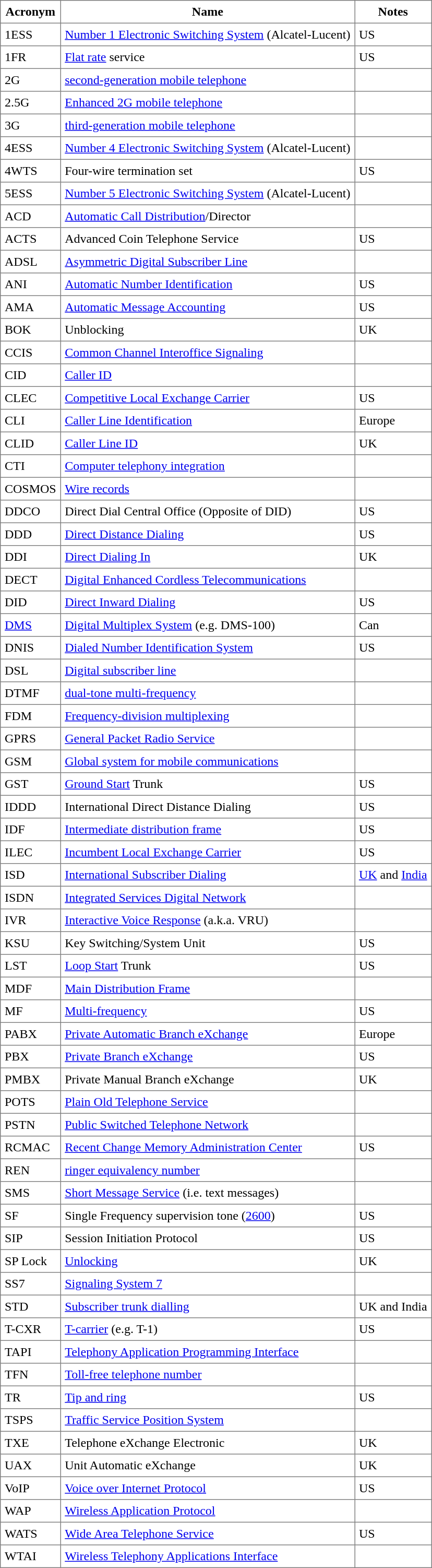<table border=1 style="border-collapse:collapse" cellspacing=0 cellpadding=5>
<tr>
<th>Acronym</th>
<th>Name</th>
<th>Notes</th>
</tr>
<tr>
<td>1ESS</td>
<td><a href='#'>Number 1 Electronic Switching System</a> (Alcatel-Lucent)</td>
<td>US</td>
</tr>
<tr>
<td>1FR</td>
<td><a href='#'>Flat rate</a> service</td>
<td>US</td>
</tr>
<tr>
<td>2G</td>
<td><a href='#'>second-generation mobile telephone</a></td>
<td> </td>
</tr>
<tr>
<td>2.5G</td>
<td><a href='#'>Enhanced 2G mobile telephone</a></td>
<td> </td>
</tr>
<tr>
<td>3G</td>
<td><a href='#'>third-generation mobile telephone</a></td>
<td> </td>
</tr>
<tr>
<td>4ESS</td>
<td><a href='#'>Number 4 Electronic Switching System</a> (Alcatel-Lucent)</td>
<td></td>
</tr>
<tr>
<td>4WTS</td>
<td>Four-wire termination set</td>
<td>US</td>
</tr>
<tr>
<td>5ESS</td>
<td><a href='#'>Number 5 Electronic Switching System</a> (Alcatel-Lucent)</td>
<td></td>
</tr>
<tr>
<td>ACD</td>
<td><a href='#'>Automatic Call Distribution</a>/Director</td>
<td> </td>
</tr>
<tr>
<td>ACTS</td>
<td>Advanced Coin Telephone Service</td>
<td>US</td>
</tr>
<tr>
<td>ADSL</td>
<td><a href='#'>Asymmetric Digital Subscriber Line</a></td>
<td> </td>
</tr>
<tr>
<td>ANI</td>
<td><a href='#'>Automatic Number Identification</a></td>
<td>US</td>
</tr>
<tr>
<td>AMA</td>
<td><a href='#'>Automatic Message Accounting</a></td>
<td>US</td>
</tr>
<tr>
<td>BOK</td>
<td>Unblocking</td>
<td>UK</td>
</tr>
<tr>
<td>CCIS</td>
<td><a href='#'>Common Channel Interoffice Signaling</a></td>
<td> </td>
</tr>
<tr>
<td>CID</td>
<td><a href='#'>Caller ID</a></td>
<td> </td>
</tr>
<tr>
<td>CLEC</td>
<td><a href='#'>Competitive Local Exchange Carrier</a></td>
<td>US</td>
</tr>
<tr>
<td>CLI</td>
<td><a href='#'>Caller Line Identification</a></td>
<td>Europe</td>
</tr>
<tr>
<td>CLID</td>
<td><a href='#'>Caller Line ID</a></td>
<td>UK</td>
</tr>
<tr>
<td>CTI</td>
<td><a href='#'>Computer telephony integration</a></td>
<td> </td>
</tr>
<tr>
<td>COSMOS</td>
<td><a href='#'>Wire records</a></td>
<td> </td>
</tr>
<tr>
<td>DDCO</td>
<td>Direct Dial Central Office (Opposite of DID)</td>
<td>US</td>
</tr>
<tr>
<td>DDD</td>
<td><a href='#'>Direct Distance Dialing</a></td>
<td>US</td>
</tr>
<tr>
<td>DDI</td>
<td><a href='#'>Direct Dialing In</a></td>
<td>UK</td>
</tr>
<tr>
<td>DECT</td>
<td><a href='#'>Digital Enhanced Cordless Telecommunications</a></td>
<td> </td>
</tr>
<tr>
<td>DID</td>
<td><a href='#'>Direct Inward Dialing</a></td>
<td>US</td>
</tr>
<tr>
<td><a href='#'>DMS</a></td>
<td><a href='#'>Digital Multiplex System</a> (e.g. DMS-100)</td>
<td>Can</td>
</tr>
<tr>
<td>DNIS</td>
<td><a href='#'>Dialed Number Identification System</a></td>
<td>US</td>
</tr>
<tr>
<td>DSL</td>
<td><a href='#'>Digital subscriber line</a></td>
<td> </td>
</tr>
<tr>
<td>DTMF</td>
<td><a href='#'>dual-tone multi-frequency</a></td>
<td> </td>
</tr>
<tr>
<td>FDM</td>
<td><a href='#'>Frequency-division multiplexing</a></td>
<td> </td>
</tr>
<tr>
<td>GPRS</td>
<td><a href='#'>General Packet Radio Service</a></td>
<td> </td>
</tr>
<tr>
<td>GSM</td>
<td><a href='#'>Global system for mobile communications</a></td>
<td> </td>
</tr>
<tr>
<td>GST</td>
<td><a href='#'>Ground Start</a> Trunk</td>
<td>US</td>
</tr>
<tr>
<td>IDDD</td>
<td>International Direct Distance Dialing</td>
<td>US</td>
</tr>
<tr>
<td>IDF</td>
<td><a href='#'>Intermediate distribution frame</a></td>
<td>US</td>
</tr>
<tr>
<td>ILEC</td>
<td><a href='#'>Incumbent Local Exchange Carrier</a></td>
<td>US</td>
</tr>
<tr>
<td>ISD</td>
<td><a href='#'>International Subscriber Dialing</a></td>
<td><a href='#'>UK</a> and <a href='#'>India</a></td>
</tr>
<tr>
<td>ISDN</td>
<td><a href='#'>Integrated Services Digital Network</a></td>
<td> </td>
</tr>
<tr>
<td>IVR</td>
<td><a href='#'>Interactive Voice Response</a> (a.k.a. VRU)</td>
<td> </td>
</tr>
<tr>
<td>KSU</td>
<td>Key Switching/System Unit</td>
<td>US</td>
</tr>
<tr>
<td>LST</td>
<td><a href='#'>Loop Start</a> Trunk</td>
<td>US</td>
</tr>
<tr>
<td>MDF</td>
<td><a href='#'>Main Distribution Frame</a></td>
<td> </td>
</tr>
<tr>
<td>MF</td>
<td><a href='#'>Multi-frequency</a></td>
<td>US</td>
</tr>
<tr>
<td>PABX</td>
<td><a href='#'>Private Automatic Branch eXchange</a></td>
<td>Europe</td>
</tr>
<tr>
<td>PBX</td>
<td><a href='#'>Private Branch eXchange</a></td>
<td>US</td>
</tr>
<tr>
<td>PMBX</td>
<td>Private Manual Branch eXchange</td>
<td>UK</td>
</tr>
<tr>
<td>POTS</td>
<td><a href='#'>Plain Old Telephone Service</a></td>
<td> </td>
</tr>
<tr>
<td>PSTN</td>
<td><a href='#'>Public Switched Telephone Network</a></td>
<td> </td>
</tr>
<tr>
<td>RCMAC</td>
<td><a href='#'>Recent Change Memory Administration Center</a></td>
<td>US</td>
</tr>
<tr>
<td>REN</td>
<td><a href='#'>ringer equivalency number</a></td>
<td> </td>
</tr>
<tr>
<td>SMS</td>
<td><a href='#'>Short Message Service</a> (i.e. text messages)</td>
<td> </td>
</tr>
<tr>
<td>SF</td>
<td>Single Frequency supervision tone (<a href='#'>2600</a>)</td>
<td>US</td>
</tr>
<tr>
<td>SIP</td>
<td>Session Initiation Protocol</td>
<td>US</td>
</tr>
<tr>
<td>SP Lock</td>
<td><a href='#'>Unlocking</a></td>
<td>UK</td>
</tr>
<tr>
<td>SS7</td>
<td><a href='#'>Signaling System 7</a></td>
<td> </td>
</tr>
<tr>
<td>STD</td>
<td><a href='#'>Subscriber trunk dialling</a></td>
<td>UK and India</td>
</tr>
<tr>
<td>T-CXR</td>
<td><a href='#'>T-carrier</a> (e.g. T-1)</td>
<td>US</td>
</tr>
<tr>
<td>TAPI</td>
<td><a href='#'>Telephony Application Programming Interface</a></td>
<td> </td>
</tr>
<tr>
<td>TFN</td>
<td><a href='#'>Toll-free telephone number</a></td>
<td> </td>
</tr>
<tr>
<td>TR</td>
<td><a href='#'>Tip and ring</a></td>
<td>US</td>
</tr>
<tr>
<td>TSPS</td>
<td><a href='#'>Traffic Service Position System</a></td>
<td> </td>
</tr>
<tr>
<td>TXE</td>
<td>Telephone eXchange Electronic</td>
<td>UK</td>
</tr>
<tr>
<td>UAX</td>
<td>Unit Automatic eXchange</td>
<td>UK</td>
</tr>
<tr>
<td>VoIP</td>
<td><a href='#'>Voice over Internet Protocol</a></td>
<td>US</td>
</tr>
<tr>
<td>WAP</td>
<td><a href='#'>Wireless Application Protocol</a></td>
<td> </td>
</tr>
<tr>
<td>WATS</td>
<td><a href='#'>Wide Area Telephone Service</a></td>
<td>US</td>
</tr>
<tr>
<td>WTAI</td>
<td><a href='#'>Wireless Telephony Applications Interface</a></td>
<td> </td>
</tr>
</table>
